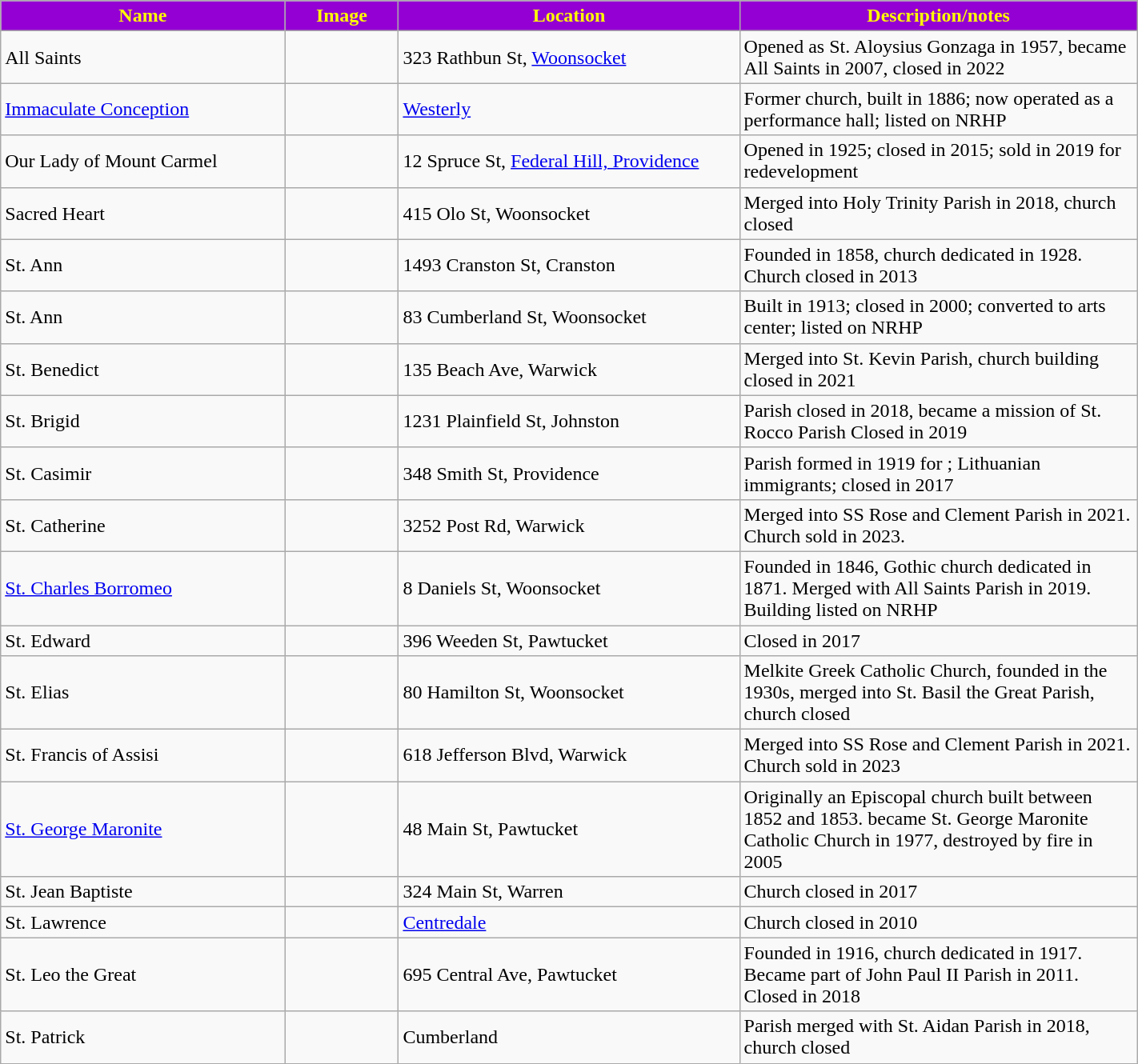<table class="wikitable sortable" style="width:75%">
<tr>
<th style="background:darkviolet; color:yellow;" width="25%"><strong>Name</strong></th>
<th style="background:darkviolet; color:yellow;" width="10%"><strong>Image</strong></th>
<th style="background:darkviolet; color:yellow;" width="30%"><strong>Location</strong></th>
<th style="background:darkviolet; color:yellow;" width="35%"><strong>Description/notes</strong></th>
</tr>
<tr>
<td>All Saints</td>
<td></td>
<td>323 Rathbun St, <a href='#'>Woonsocket</a></td>
<td>Opened as St. Aloysius Gonzaga in 1957, became All Saints in 2007, closed in 2022</td>
</tr>
<tr>
<td><a href='#'>Immaculate Conception</a></td>
<td></td>
<td><a href='#'>Westerly</a></td>
<td>Former church, built in 1886; now operated as a performance hall; listed on NRHP</td>
</tr>
<tr>
<td>Our Lady of Mount Carmel</td>
<td></td>
<td>12 Spruce St, <a href='#'>Federal Hill, Providence</a></td>
<td>Opened in 1925; closed in 2015; sold in 2019 for redevelopment</td>
</tr>
<tr>
<td>Sacred Heart</td>
<td></td>
<td>415 Olo St, Woonsocket</td>
<td>Merged into Holy Trinity Parish in 2018, church closed</td>
</tr>
<tr>
<td>St. Ann</td>
<td></td>
<td>1493 Cranston St, Cranston</td>
<td>Founded in 1858, church dedicated in 1928. Church closed in 2013</td>
</tr>
<tr>
<td>St. Ann</td>
<td></td>
<td>83 Cumberland St, Woonsocket</td>
<td>Built in 1913; closed in 2000; converted to arts center; listed on NRHP</td>
</tr>
<tr>
<td>St. Benedict</td>
<td></td>
<td>135 Beach Ave, Warwick</td>
<td>Merged into St. Kevin Parish, church building closed in 2021</td>
</tr>
<tr>
<td>St. Brigid</td>
<td></td>
<td>1231 Plainfield St, Johnston</td>
<td>Parish closed in 2018, became a mission of St. Rocco Parish Closed in 2019</td>
</tr>
<tr>
<td>St. Casimir</td>
<td></td>
<td>348 Smith St, Providence</td>
<td>Parish formed in 1919  for ; Lithuanian immigrants; closed  in 2017</td>
</tr>
<tr>
<td>St. Catherine</td>
<td></td>
<td>3252 Post Rd, Warwick</td>
<td>Merged into SS Rose and Clement Parish in 2021. Church sold in 2023.</td>
</tr>
<tr>
<td><a href='#'>St. Charles Borromeo</a></td>
<td></td>
<td>8 Daniels St, Woonsocket</td>
<td>Founded in 1846, Gothic church dedicated in 1871.  Merged with All Saints Parish in 2019.  Building listed on NRHP</td>
</tr>
<tr>
<td>St. Edward</td>
<td></td>
<td>396 Weeden St, Pawtucket</td>
<td>Closed in 2017</td>
</tr>
<tr>
<td>St. Elias</td>
<td></td>
<td>80 Hamilton St, Woonsocket</td>
<td>Melkite Greek Catholic Church, founded in the 1930s, merged into St. Basil the Great Parish, church closed</td>
</tr>
<tr>
<td>St. Francis of Assisi</td>
<td></td>
<td>618 Jefferson Blvd, Warwick</td>
<td>Merged into SS Rose and Clement Parish in 2021. Church sold in 2023</td>
</tr>
<tr>
<td><a href='#'>St. George Maronite</a></td>
<td></td>
<td>48 Main St, Pawtucket</td>
<td>Originally an Episcopal church built between 1852 and 1853. became St. George Maronite Catholic Church in 1977, destroyed by fire in 2005</td>
</tr>
<tr>
<td>St. Jean Baptiste</td>
<td></td>
<td>324 Main St, Warren</td>
<td>Church closed in 2017</td>
</tr>
<tr>
<td>St. Lawrence</td>
<td></td>
<td><a href='#'>Centredale</a></td>
<td>Church closed in 2010</td>
</tr>
<tr>
<td>St. Leo the Great</td>
<td></td>
<td>695 Central Ave, Pawtucket</td>
<td>Founded in 1916, church dedicated in 1917. Became part of John Paul II Parish in 2011. Closed in 2018</td>
</tr>
<tr>
<td>St. Patrick</td>
<td></td>
<td>Cumberland</td>
<td>Parish merged with St. Aidan Parish in 2018, church closed</td>
</tr>
</table>
